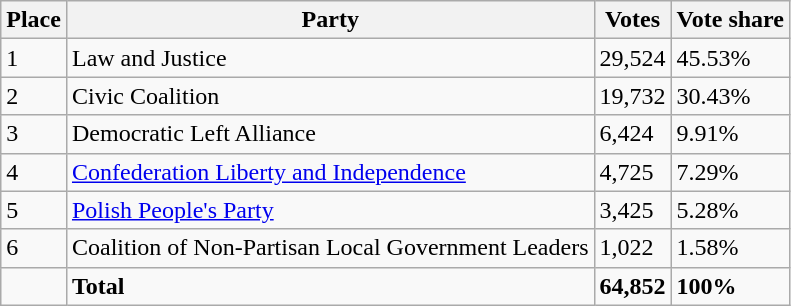<table class="wikitable">
<tr>
<th>Place</th>
<th>Party</th>
<th>Votes</th>
<th>Vote share</th>
</tr>
<tr>
<td>1</td>
<td>Law and Justice</td>
<td>29,524</td>
<td>45.53%</td>
</tr>
<tr>
<td>2</td>
<td>Civic Coalition</td>
<td>19,732</td>
<td>30.43%</td>
</tr>
<tr>
<td>3</td>
<td>Democratic Left Alliance</td>
<td>6,424</td>
<td>9.91%</td>
</tr>
<tr>
<td>4</td>
<td><a href='#'>Confederation Liberty and Independence</a></td>
<td>4,725</td>
<td>7.29%</td>
</tr>
<tr>
<td>5</td>
<td><a href='#'>Polish People's Party</a></td>
<td>3,425</td>
<td>5.28%</td>
</tr>
<tr>
<td>6</td>
<td>Coalition of Non-Partisan Local Government Leaders</td>
<td>1,022</td>
<td>1.58%</td>
</tr>
<tr>
<td></td>
<td><strong>Total</strong></td>
<td><strong>64,852</strong></td>
<td><strong>100%</strong></td>
</tr>
</table>
